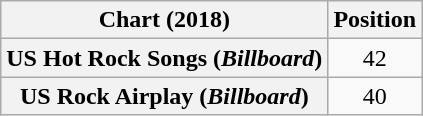<table class="wikitable sortable plainrowheaders" style="text-align:center">
<tr>
<th scope="col">Chart (2018)</th>
<th scope="col">Position</th>
</tr>
<tr>
<th scope="row">US Hot Rock Songs (<em>Billboard</em>)</th>
<td>42</td>
</tr>
<tr>
<th scope="row">US Rock Airplay (<em>Billboard</em>)</th>
<td>40</td>
</tr>
</table>
